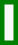<table class="wikitable" style="border: 3px solid green">
<tr>
<td><br></td>
</tr>
</table>
